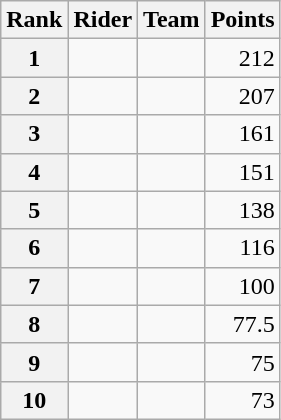<table class="wikitable">
<tr>
<th scope="col">Rank</th>
<th scope="col">Rider</th>
<th scope="col">Team</th>
<th scope="col">Points</th>
</tr>
<tr>
<th scope="row">1</th>
<td> </td>
<td></td>
<td style="text-align:right;">212</td>
</tr>
<tr>
<th scope="row">2</th>
<td>  </td>
<td></td>
<td style="text-align:right;">207</td>
</tr>
<tr>
<th scope="row">3</th>
<td></td>
<td></td>
<td style="text-align:right;">161</td>
</tr>
<tr>
<th scope="row">4</th>
<td></td>
<td></td>
<td style="text-align:right;">151</td>
</tr>
<tr>
<th scope="row">5</th>
<td></td>
<td></td>
<td style="text-align:right;">138</td>
</tr>
<tr>
<th scope="row">6</th>
<td></td>
<td></td>
<td style="text-align:right;">116</td>
</tr>
<tr>
<th scope="row">7</th>
<td></td>
<td></td>
<td style="text-align:right;">100</td>
</tr>
<tr>
<th scope="row">8</th>
<td></td>
<td></td>
<td style="text-align:right;">77.5</td>
</tr>
<tr>
<th scope="row">9</th>
<td></td>
<td></td>
<td style="text-align:right;">75</td>
</tr>
<tr>
<th scope="row">10</th>
<td></td>
<td></td>
<td style="text-align:right;">73</td>
</tr>
</table>
